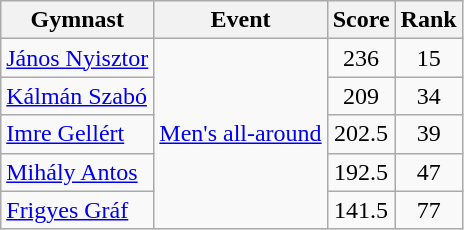<table class=wikitable>
<tr>
<th>Gymnast</th>
<th>Event</th>
<th>Score</th>
<th>Rank</th>
</tr>
<tr align=center>
<td align=left><a href='#'>János Nyisztor</a></td>
<td rowspan=5 align=left><a href='#'>Men's all-around</a></td>
<td>236</td>
<td>15</td>
</tr>
<tr align=center>
<td align=left><a href='#'>Kálmán Szabó</a></td>
<td>209</td>
<td>34</td>
</tr>
<tr align=center>
<td align=left><a href='#'>Imre Gellért</a></td>
<td>202.5</td>
<td>39</td>
</tr>
<tr align=center>
<td align=left><a href='#'>Mihály Antos</a></td>
<td>192.5</td>
<td>47</td>
</tr>
<tr align=center>
<td align=left><a href='#'>Frigyes Gráf</a></td>
<td>141.5</td>
<td>77</td>
</tr>
</table>
